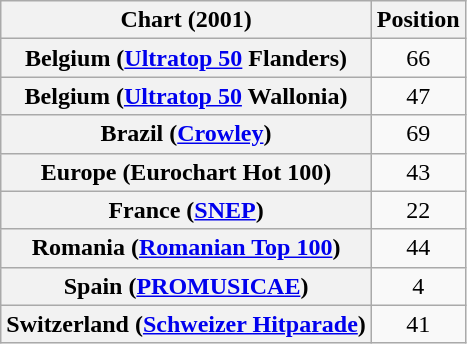<table class="wikitable sortable plainrowheaders" style="text-align:center">
<tr>
<th scope="col">Chart (2001)</th>
<th scope="col">Position</th>
</tr>
<tr>
<th scope="row">Belgium (<a href='#'>Ultratop 50</a> Flanders)</th>
<td>66</td>
</tr>
<tr>
<th scope="row">Belgium (<a href='#'>Ultratop 50</a> Wallonia)</th>
<td>47</td>
</tr>
<tr>
<th scope="row">Brazil (<a href='#'>Crowley</a>)</th>
<td>69</td>
</tr>
<tr>
<th scope="row">Europe (Eurochart Hot 100)</th>
<td>43</td>
</tr>
<tr>
<th scope="row">France (<a href='#'>SNEP</a>)</th>
<td>22</td>
</tr>
<tr>
<th scope="row">Romania (<a href='#'>Romanian Top 100</a>)</th>
<td>44</td>
</tr>
<tr>
<th scope="row">Spain (<a href='#'>PROMUSICAE</a>)</th>
<td>4</td>
</tr>
<tr>
<th scope="row">Switzerland (<a href='#'>Schweizer Hitparade</a>)</th>
<td>41</td>
</tr>
</table>
